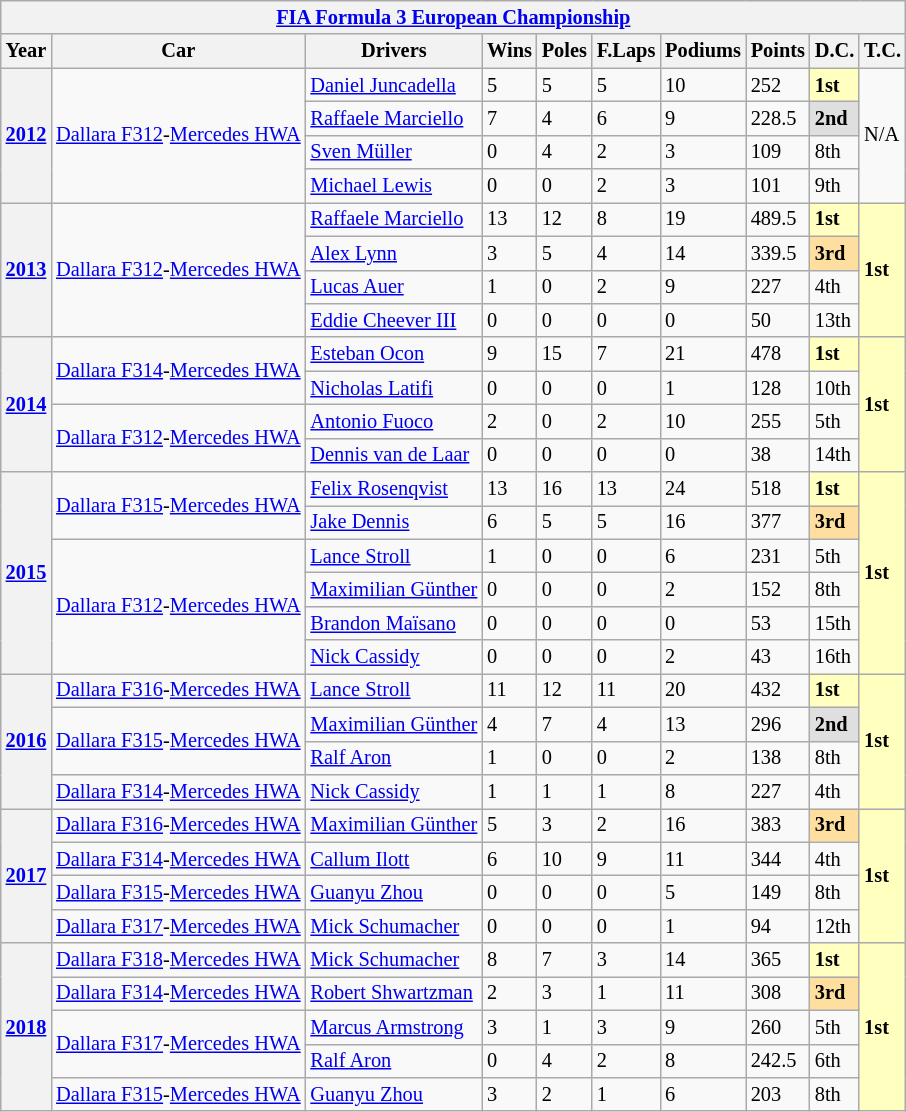<table class="wikitable" style="font-size:85%">
<tr>
<th colspan="10" align="center"><a href='#'>FIA Formula 3 European Championship</a></th>
</tr>
<tr>
<th>Year</th>
<th>Car</th>
<th>Drivers</th>
<th>Wins</th>
<th>Poles</th>
<th>F.Laps</th>
<th>Podiums</th>
<th>Points</th>
<th>D.C.</th>
<th>T.C.</th>
</tr>
<tr>
<th rowspan="4"><a href='#'>2012</a></th>
<td rowspan="4"><a href='#'>Dallara F312</a>-<a href='#'>Mercedes HWA</a></td>
<td> <a href='#'>Daniel Juncadella</a></td>
<td>5</td>
<td>5</td>
<td>5</td>
<td>10</td>
<td>252</td>
<td style="background:#FFFFBF;"><strong>1st</strong></td>
<td rowspan="4">N/A</td>
</tr>
<tr>
<td> <a href='#'>Raffaele Marciello</a></td>
<td>7</td>
<td>4</td>
<td>6</td>
<td>9</td>
<td>228.5</td>
<td style="background:#DFDFDF;"><strong>2nd</strong></td>
</tr>
<tr>
<td> <a href='#'>Sven Müller</a></td>
<td>0</td>
<td>4</td>
<td>2</td>
<td>3</td>
<td>109</td>
<td>8th</td>
</tr>
<tr>
<td> <a href='#'>Michael Lewis</a></td>
<td>0</td>
<td>0</td>
<td>2</td>
<td>3</td>
<td>101</td>
<td>9th</td>
</tr>
<tr>
<th rowspan="4"><a href='#'>2013</a></th>
<td rowspan="4"><a href='#'>Dallara F312</a>-<a href='#'>Mercedes HWA</a></td>
<td> <a href='#'>Raffaele Marciello</a></td>
<td>13</td>
<td>12</td>
<td>8</td>
<td>19</td>
<td>489.5</td>
<td style="background:#FFFFBF;"><strong>1st</strong></td>
<td rowspan="4" style="background:#FFFFBF;"><strong>1st</strong></td>
</tr>
<tr>
<td> <a href='#'>Alex Lynn</a></td>
<td>3</td>
<td>5</td>
<td>4</td>
<td>14</td>
<td>339.5</td>
<td style="background:#FFDF9F;"><strong>3rd</strong></td>
</tr>
<tr>
<td> <a href='#'>Lucas Auer</a></td>
<td>1</td>
<td>0</td>
<td>2</td>
<td>9</td>
<td>227</td>
<td>4th</td>
</tr>
<tr>
<td> <a href='#'>Eddie Cheever III</a></td>
<td>0</td>
<td>0</td>
<td>0</td>
<td>0</td>
<td>50</td>
<td>13th</td>
</tr>
<tr>
<th rowspan="4"><a href='#'>2014</a></th>
<td rowspan="2"><a href='#'>Dallara F314</a>-<a href='#'>Mercedes HWA</a></td>
<td> <a href='#'>Esteban Ocon</a></td>
<td>9</td>
<td>15</td>
<td>7</td>
<td>21</td>
<td>478</td>
<td style="background:#FFFFBF;"><strong>1st</strong></td>
<td rowspan="4" style="background:#FFFFBF;"><strong>1st</strong></td>
</tr>
<tr>
<td> <a href='#'>Nicholas Latifi</a></td>
<td>0</td>
<td>0</td>
<td>0</td>
<td>1</td>
<td>128</td>
<td>10th</td>
</tr>
<tr>
<td rowspan="2"><a href='#'>Dallara F312</a>-<a href='#'>Mercedes HWA</a></td>
<td> <a href='#'>Antonio Fuoco</a></td>
<td>2</td>
<td>0</td>
<td>2</td>
<td>10</td>
<td>255</td>
<td>5th</td>
</tr>
<tr>
<td> <a href='#'>Dennis van de Laar</a></td>
<td>0</td>
<td>0</td>
<td>0</td>
<td>0</td>
<td>38</td>
<td>14th</td>
</tr>
<tr>
<th rowspan="6"><a href='#'>2015</a></th>
<td rowspan="2"><a href='#'>Dallara F315</a>-<a href='#'>Mercedes HWA</a></td>
<td> <a href='#'>Felix Rosenqvist</a></td>
<td>13</td>
<td>16</td>
<td>13</td>
<td>24</td>
<td>518</td>
<td style="background:#FFFFBF;"><strong>1st</strong></td>
<td rowspan="6" style="background:#FFFFBF;"><strong>1st</strong></td>
</tr>
<tr>
<td> <a href='#'>Jake Dennis</a></td>
<td>6</td>
<td>5</td>
<td>5</td>
<td>16</td>
<td>377</td>
<td style="background:#FFDF9F;"><strong>3rd</strong></td>
</tr>
<tr>
<td rowspan="4"><a href='#'>Dallara F312</a>-<a href='#'>Mercedes HWA</a></td>
<td> <a href='#'>Lance Stroll</a></td>
<td>1</td>
<td>0</td>
<td>0</td>
<td>6</td>
<td>231</td>
<td>5th</td>
</tr>
<tr>
<td> <a href='#'>Maximilian Günther</a></td>
<td>0</td>
<td>0</td>
<td>0</td>
<td>2</td>
<td>152</td>
<td>8th</td>
</tr>
<tr>
<td> <a href='#'>Brandon Maïsano</a></td>
<td>0</td>
<td>0</td>
<td>0</td>
<td>0</td>
<td>53</td>
<td>15th</td>
</tr>
<tr>
<td> <a href='#'>Nick Cassidy</a></td>
<td>0</td>
<td>0</td>
<td>0</td>
<td>2</td>
<td>43</td>
<td>16th</td>
</tr>
<tr>
<th rowspan="4"><a href='#'>2016</a></th>
<td><a href='#'>Dallara F316</a>-<a href='#'>Mercedes HWA</a></td>
<td> <a href='#'>Lance Stroll</a></td>
<td>11</td>
<td>12</td>
<td>11</td>
<td>20</td>
<td>432</td>
<td style="background:#FFFFBF;"><strong>1st</strong></td>
<td rowspan=4 style="background:#FFFFBF;"><strong>1st</strong></td>
</tr>
<tr>
<td rowspan=2><a href='#'>Dallara F315</a>-<a href='#'>Mercedes HWA</a></td>
<td> <a href='#'>Maximilian Günther</a></td>
<td>4</td>
<td>7</td>
<td>4</td>
<td>13</td>
<td>296</td>
<td style="background:#DFDFDF;"><strong>2nd</strong></td>
</tr>
<tr>
<td> <a href='#'>Ralf Aron</a></td>
<td>1</td>
<td>0</td>
<td>0</td>
<td>2</td>
<td>138</td>
<td>8th</td>
</tr>
<tr>
<td><a href='#'>Dallara F314</a>-<a href='#'>Mercedes HWA</a></td>
<td> <a href='#'>Nick Cassidy</a></td>
<td>1</td>
<td>1</td>
<td>1</td>
<td>8</td>
<td>227</td>
<td>4th</td>
</tr>
<tr>
<th rowspan="4"><a href='#'>2017</a></th>
<td><a href='#'>Dallara F316</a>-<a href='#'>Mercedes HWA</a></td>
<td> <a href='#'>Maximilian Günther</a></td>
<td>5</td>
<td>3</td>
<td>2</td>
<td>16</td>
<td>383</td>
<td style="background:#FFDF9F;"><strong>3rd</strong></td>
<td rowspan="4" style="background:#FFFFBF;"><strong>1st</strong></td>
</tr>
<tr>
<td><a href='#'>Dallara F314</a>-<a href='#'>Mercedes HWA</a></td>
<td> <a href='#'>Callum Ilott</a></td>
<td>6</td>
<td>10</td>
<td>9</td>
<td>11</td>
<td>344</td>
<td>4th</td>
</tr>
<tr>
<td><a href='#'>Dallara F315</a>-<a href='#'>Mercedes HWA</a></td>
<td> <a href='#'>Guanyu Zhou</a></td>
<td>0</td>
<td>0</td>
<td>0</td>
<td>5</td>
<td>149</td>
<td>8th</td>
</tr>
<tr>
<td><a href='#'>Dallara F317</a>-<a href='#'>Mercedes HWA</a></td>
<td> <a href='#'>Mick Schumacher</a></td>
<td>0</td>
<td>0</td>
<td>0</td>
<td>1</td>
<td>94</td>
<td>12th</td>
</tr>
<tr>
<th rowspan="5"><a href='#'>2018</a></th>
<td><a href='#'>Dallara F318</a>-<a href='#'>Mercedes HWA</a></td>
<td> <a href='#'>Mick Schumacher</a></td>
<td>8</td>
<td>7</td>
<td>3</td>
<td>14</td>
<td>365</td>
<td style="background:#FFFFBF;"><strong>1st</strong></td>
<td rowspan="5" style="background:#FFFFBF;"><strong>1st</strong></td>
</tr>
<tr>
<td><a href='#'>Dallara F314</a>-<a href='#'>Mercedes HWA</a></td>
<td> <a href='#'>Robert Shwartzman</a></td>
<td>2</td>
<td>3</td>
<td>1</td>
<td>11</td>
<td>308</td>
<td style="background:#FFDF9F;"><strong>3rd</strong></td>
</tr>
<tr>
<td rowspan=2><a href='#'>Dallara F317</a>-<a href='#'>Mercedes HWA</a></td>
<td> <a href='#'>Marcus Armstrong</a></td>
<td>3</td>
<td>1</td>
<td>3</td>
<td>9</td>
<td>260</td>
<td>5th</td>
</tr>
<tr>
<td> <a href='#'>Ralf Aron</a></td>
<td>0</td>
<td>4</td>
<td>2</td>
<td>8</td>
<td>242.5</td>
<td>6th</td>
</tr>
<tr>
<td><a href='#'>Dallara F315</a>-<a href='#'>Mercedes HWA</a></td>
<td> <a href='#'>Guanyu Zhou</a></td>
<td>3</td>
<td>2</td>
<td>1</td>
<td>6</td>
<td>203</td>
<td>8th</td>
</tr>
</table>
